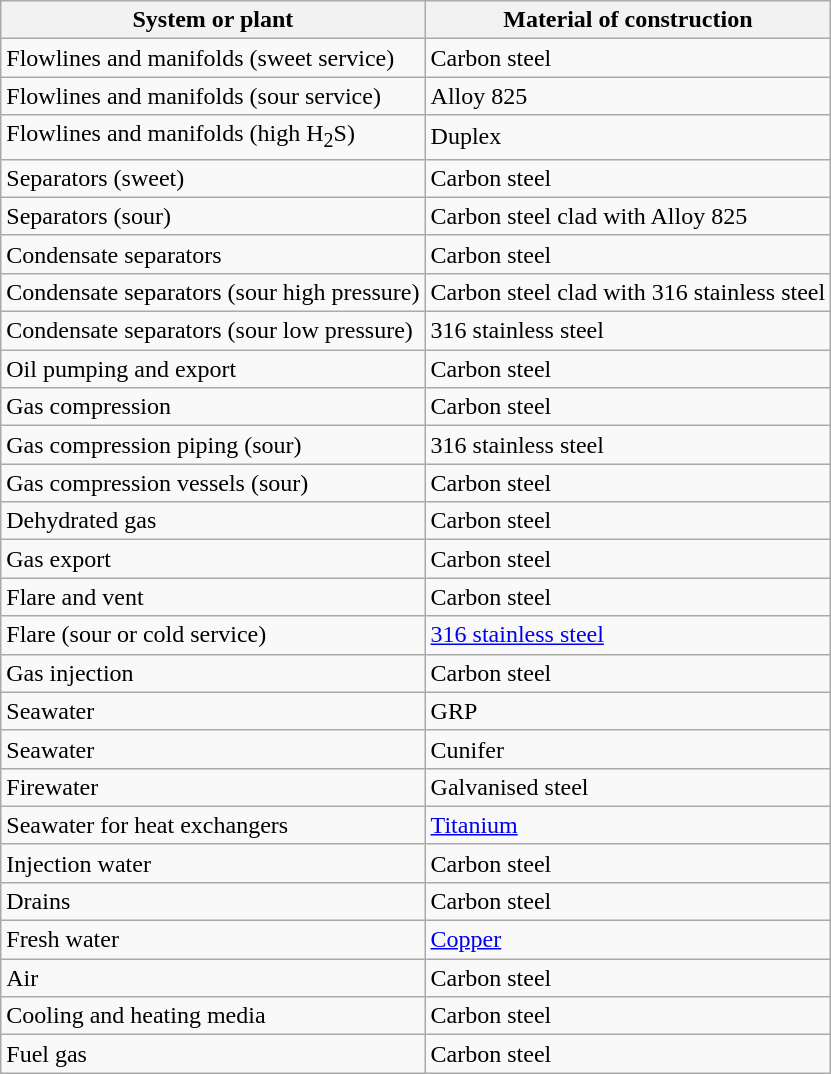<table class="wikitable sortable">
<tr>
<th>System or plant</th>
<th>Material of construction</th>
</tr>
<tr>
<td>Flowlines and manifolds (sweet service)</td>
<td>Carbon steel</td>
</tr>
<tr>
<td>Flowlines and manifolds (sour service)</td>
<td>Alloy 825</td>
</tr>
<tr>
<td>Flowlines and manifolds (high H<sub>2</sub>S)</td>
<td>Duplex</td>
</tr>
<tr>
<td>Separators (sweet)</td>
<td>Carbon steel</td>
</tr>
<tr>
<td>Separators (sour)</td>
<td>Carbon steel clad with Alloy 825</td>
</tr>
<tr>
<td>Condensate separators</td>
<td>Carbon steel</td>
</tr>
<tr>
<td>Condensate separators (sour high pressure)</td>
<td>Carbon steel clad with 316 stainless steel</td>
</tr>
<tr>
<td>Condensate separators (sour low pressure)</td>
<td>316 stainless steel</td>
</tr>
<tr>
<td>Oil pumping and export</td>
<td>Carbon steel</td>
</tr>
<tr>
<td>Gas compression</td>
<td>Carbon steel</td>
</tr>
<tr>
<td>Gas compression piping (sour)</td>
<td>316 stainless steel</td>
</tr>
<tr>
<td>Gas compression vessels (sour)</td>
<td>Carbon steel</td>
</tr>
<tr>
<td>Dehydrated gas</td>
<td>Carbon steel</td>
</tr>
<tr>
<td>Gas export</td>
<td>Carbon steel</td>
</tr>
<tr>
<td>Flare and vent</td>
<td>Carbon steel</td>
</tr>
<tr>
<td>Flare (sour or cold service)</td>
<td><a href='#'>316 stainless steel</a></td>
</tr>
<tr>
<td>Gas injection</td>
<td>Carbon steel</td>
</tr>
<tr>
<td>Seawater</td>
<td>GRP</td>
</tr>
<tr>
<td>Seawater</td>
<td>Cunifer</td>
</tr>
<tr>
<td>Firewater</td>
<td>Galvanised steel</td>
</tr>
<tr>
<td>Seawater for heat exchangers</td>
<td><a href='#'>Titanium</a></td>
</tr>
<tr>
<td>Injection water</td>
<td>Carbon steel</td>
</tr>
<tr>
<td>Drains</td>
<td>Carbon steel</td>
</tr>
<tr>
<td>Fresh water</td>
<td><a href='#'>Copper</a></td>
</tr>
<tr>
<td>Air</td>
<td>Carbon steel</td>
</tr>
<tr>
<td>Cooling and heating media</td>
<td>Carbon steel</td>
</tr>
<tr>
<td>Fuel gas</td>
<td>Carbon steel</td>
</tr>
</table>
